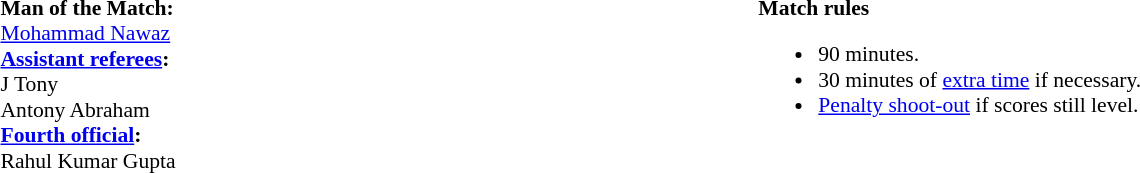<table width=100% style="font-size:90%">
<tr>
<td><br><strong>Man of the Match:</strong>
<br><a href='#'>Mohammad Nawaz</a><br><strong><a href='#'>Assistant referees</a>:</strong>
<br> J Tony
<br>Antony Abraham
<br><strong><a href='#'>Fourth official</a>:</strong> 
<br> Rahul Kumar Gupta</td>
<td style="width:60%; vertical-align:top;"><br><strong>Match rules</strong><ul><li>90 minutes.</li><li>30 minutes of <a href='#'>extra time</a> if necessary.</li><li><a href='#'>Penalty shoot-out</a> if scores still level.</li></ul></td>
</tr>
</table>
